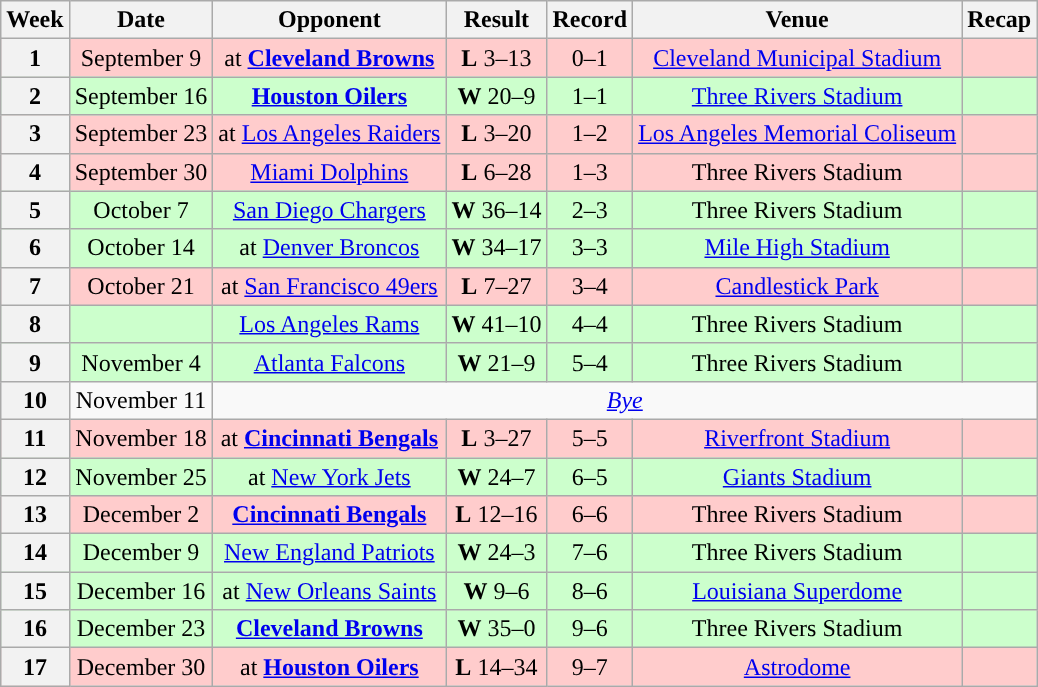<table class="wikitable" style="text-align:center">
<tr>
<th>Week</th>
<th>Date</th>
<th>Opponent</th>
<th>Result</th>
<th>Record</th>
<th>Venue</th>
<th>Recap</th>
</tr>
<tr style="background:#fcc">
<th>1</th>
<td>September 9</td>
<td>at <strong><a href='#'>Cleveland Browns</a></strong></td>
<td><strong>L</strong> 3–13</td>
<td>0–1</td>
<td><a href='#'>Cleveland Municipal Stadium</a></td>
<td></td>
</tr>
<tr style="background:#cfc">
<th>2</th>
<td>September 16</td>
<td><strong><a href='#'>Houston Oilers</a></strong></td>
<td><strong>W</strong> 20–9</td>
<td>1–1</td>
<td><a href='#'>Three Rivers Stadium</a></td>
<td></td>
</tr>
<tr style="background:#fcc">
<th>3</th>
<td>September 23</td>
<td>at <a href='#'>Los Angeles Raiders</a></td>
<td><strong>L</strong> 3–20</td>
<td>1–2</td>
<td><a href='#'>Los Angeles Memorial Coliseum</a></td>
<td></td>
</tr>
<tr style="background:#fcc">
<th>4</th>
<td>September 30</td>
<td><a href='#'>Miami Dolphins</a></td>
<td><strong>L</strong> 6–28</td>
<td>1–3</td>
<td>Three Rivers Stadium</td>
<td></td>
</tr>
<tr style="background:#cfc">
<th>5</th>
<td>October 7</td>
<td><a href='#'>San Diego Chargers</a></td>
<td><strong>W</strong> 36–14</td>
<td>2–3</td>
<td>Three Rivers Stadium</td>
<td></td>
</tr>
<tr style="background:#cfc">
<th>6</th>
<td>October 14</td>
<td>at <a href='#'>Denver Broncos</a></td>
<td><strong>W</strong> 34–17</td>
<td>3–3</td>
<td><a href='#'>Mile High Stadium</a></td>
<td></td>
</tr>
<tr style="background:#fcc">
<th>7</th>
<td>October 21</td>
<td>at <a href='#'>San Francisco 49ers</a></td>
<td><strong>L</strong> 7–27</td>
<td>3–4</td>
<td><a href='#'>Candlestick Park</a></td>
<td></td>
</tr>
<tr style="background:#cfc">
<th>8</th>
<td></td>
<td><a href='#'>Los Angeles Rams</a></td>
<td><strong>W</strong> 41–10</td>
<td>4–4</td>
<td>Three Rivers Stadium</td>
<td></td>
</tr>
<tr style="background:#cfc">
<th>9</th>
<td>November 4</td>
<td><a href='#'>Atlanta Falcons</a></td>
<td><strong>W</strong> 21–9</td>
<td>5–4</td>
<td>Three Rivers Stadium</td>
<td></td>
</tr>
<tr>
<th>10</th>
<td>November 11</td>
<td colspan="7"><em><a href='#'>Bye</a></em></td>
</tr>
<tr style="background:#fcc">
<th>11</th>
<td>November 18</td>
<td>at <strong><a href='#'>Cincinnati Bengals</a></strong></td>
<td><strong>L</strong> 3–27</td>
<td>5–5</td>
<td><a href='#'>Riverfront Stadium</a></td>
<td></td>
</tr>
<tr style="background:#cfc">
<th>12</th>
<td>November 25</td>
<td>at <a href='#'>New York Jets</a></td>
<td><strong>W</strong> 24–7</td>
<td>6–5</td>
<td><a href='#'>Giants Stadium</a></td>
<td></td>
</tr>
<tr style="background:#fcc">
<th>13</th>
<td>December 2</td>
<td><strong><a href='#'>Cincinnati Bengals</a></strong></td>
<td><strong>L</strong> 12–16</td>
<td>6–6</td>
<td>Three Rivers Stadium</td>
<td></td>
</tr>
<tr style="background:#cfc">
<th>14</th>
<td>December 9</td>
<td><a href='#'>New England Patriots</a></td>
<td><strong>W</strong> 24–3</td>
<td>7–6</td>
<td>Three Rivers Stadium</td>
<td></td>
</tr>
<tr style="background:#cfc">
<th>15</th>
<td>December 16</td>
<td>at <a href='#'>New Orleans Saints</a></td>
<td><strong>W</strong> 9–6</td>
<td>8–6</td>
<td><a href='#'>Louisiana Superdome</a></td>
<td></td>
</tr>
<tr style="background:#cfc">
<th>16</th>
<td>December 23</td>
<td><strong><a href='#'>Cleveland Browns</a></strong></td>
<td><strong>W</strong> 35–0</td>
<td>9–6</td>
<td>Three Rivers Stadium</td>
<td></td>
</tr>
<tr style="background:#fcc">
<th>17</th>
<td>December 30</td>
<td>at <strong><a href='#'>Houston Oilers</a></strong></td>
<td><strong>L</strong> 14–34</td>
<td>9–7</td>
<td><a href='#'>Astrodome</a></td>
<td></td>
</tr>
</table>
